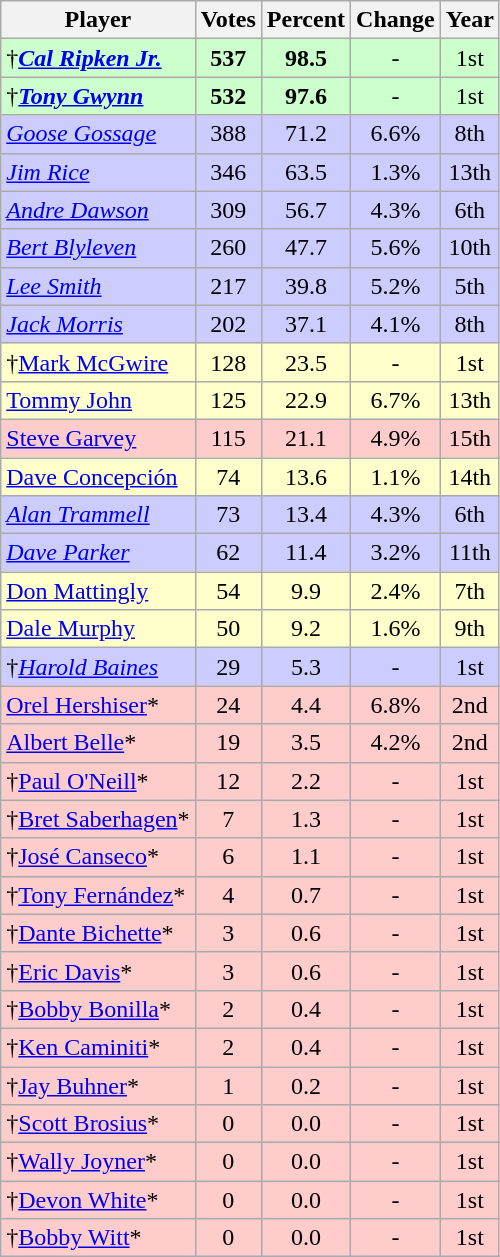<table class="wikitable sortable"|>
<tr>
<th>Player</th>
<th>Votes</th>
<th>Percent</th>
<th>Change</th>
<th>Year</th>
</tr>
<tr bgcolor="#ccffcc">
<td>†<strong><em><a href='#'>Cal Ripken Jr.</a></em></strong></td>
<td align=center><strong>537</strong></td>
<td align=center><strong>98.5</strong></td>
<td align=center>-</td>
<td align="center">1st</td>
</tr>
<tr bgcolor="#ccffcc">
<td>†<strong><em><a href='#'>Tony Gwynn</a></em></strong></td>
<td align=center><strong>532</strong></td>
<td align=center><strong>97.6</strong></td>
<td align=center>-</td>
<td align="center">1st</td>
</tr>
<tr bgcolor="#ccccff">
<td><em><a href='#'>Goose Gossage</a></em></td>
<td align=center>388</td>
<td align=center>71.2</td>
<td align=center>6.6%</td>
<td align="center">8th</td>
</tr>
<tr bgcolor="#ccccff">
<td><em><a href='#'>Jim Rice</a></em></td>
<td align=center>346</td>
<td align=center>63.5</td>
<td align=center>1.3%</td>
<td align="center">13th</td>
</tr>
<tr bgcolor="#ccccff">
<td><em><a href='#'>Andre Dawson</a></em></td>
<td align=center>309</td>
<td align=center>56.7</td>
<td align=center>4.3%</td>
<td align="center">6th</td>
</tr>
<tr bgcolor="#ccccff">
<td><em><a href='#'>Bert Blyleven</a></em></td>
<td align=center>260</td>
<td align=center>47.7</td>
<td align=center>5.6%</td>
<td align="center">10th</td>
</tr>
<tr bgcolor="#ccccff">
<td><em><a href='#'>Lee Smith</a></em></td>
<td align=center>217</td>
<td align=center>39.8</td>
<td align=center>5.2%</td>
<td align="center">5th</td>
</tr>
<tr bgcolor="#ccccff">
<td><em><a href='#'>Jack Morris</a></em></td>
<td align=center>202</td>
<td align=center>37.1</td>
<td align=center>4.1%</td>
<td align="center">8th</td>
</tr>
<tr bgcolor="#ffffcc">
<td>†<a href='#'>Mark McGwire</a></td>
<td align=center>128</td>
<td align=center>23.5</td>
<td align=center>-</td>
<td align="center">1st</td>
</tr>
<tr bgcolor="#ffffcc">
<td><a href='#'>Tommy John</a></td>
<td align=center>125</td>
<td align=center>22.9</td>
<td align=center>6.7%</td>
<td align="center">13th</td>
</tr>
<tr bgcolor="#ffcccc">
<td><a href='#'>Steve Garvey</a></td>
<td align=center>115</td>
<td align=center>21.1</td>
<td align=center>4.9%</td>
<td align="center">15th</td>
</tr>
<tr bgcolor="#ffffcc">
<td><a href='#'>Dave Concepción</a></td>
<td align=center>74</td>
<td align=center>13.6</td>
<td align=center>1.1%</td>
<td align="center">14th</td>
</tr>
<tr bgcolor="#ccccff">
<td><em><a href='#'>Alan Trammell</a></em></td>
<td align=center>73</td>
<td align=center>13.4</td>
<td align=center>4.3%</td>
<td align="center">6th</td>
</tr>
<tr bgcolor="#ccccff">
<td><em><a href='#'>Dave Parker</a></em></td>
<td align=center>62</td>
<td align=center>11.4</td>
<td align=center>3.2%</td>
<td align="center">11th</td>
</tr>
<tr bgcolor="#ffffcc">
<td><a href='#'>Don Mattingly</a></td>
<td align=center>54</td>
<td align=center>9.9</td>
<td align=center>2.4%</td>
<td align="center">7th</td>
</tr>
<tr bgcolor="#ffffcc">
<td><a href='#'>Dale Murphy</a></td>
<td align=center>50</td>
<td align=center>9.2</td>
<td align=center>1.6%</td>
<td align="center">9th</td>
</tr>
<tr bgcolor="#ccccff">
<td>†<em><a href='#'>Harold Baines</a></em></td>
<td align=center>29</td>
<td align=center>5.3</td>
<td align=center>-</td>
<td align="center">1st</td>
</tr>
<tr bgcolor="#ffcccc">
<td><a href='#'>Orel Hershiser</a>*</td>
<td align=center>24</td>
<td align=center>4.4</td>
<td align=center>6.8%</td>
<td align="center">2nd</td>
</tr>
<tr bgcolor="#ffcccc">
<td><a href='#'>Albert Belle</a>*</td>
<td align=center>19</td>
<td align=center>3.5</td>
<td align=center>4.2%</td>
<td align="center">2nd</td>
</tr>
<tr bgcolor="#ffcccc">
<td>†<a href='#'>Paul O'Neill</a>*</td>
<td align=center>12</td>
<td align=center>2.2</td>
<td align=center>-</td>
<td align="center">1st</td>
</tr>
<tr bgcolor="#ffcccc">
<td>†<a href='#'>Bret Saberhagen</a>*</td>
<td align=center>7</td>
<td align=center>1.3</td>
<td align=center>-</td>
<td align="center">1st</td>
</tr>
<tr bgcolor="#ffcccc">
<td>†<a href='#'>José Canseco</a>*</td>
<td align=center>6</td>
<td align=center>1.1</td>
<td align=center>-</td>
<td align="center">1st</td>
</tr>
<tr bgcolor="#ffcccc">
<td>†<a href='#'>Tony Fernández</a>*</td>
<td align=center>4</td>
<td align=center>0.7</td>
<td align=center>-</td>
<td align="center">1st</td>
</tr>
<tr bgcolor="#ffcccc">
<td>†<a href='#'>Dante Bichette</a>*</td>
<td align=center>3</td>
<td align=center>0.6</td>
<td align=center>-</td>
<td align="center">1st</td>
</tr>
<tr bgcolor="#ffcccc">
<td>†<a href='#'>Eric Davis</a>*</td>
<td align=center>3</td>
<td align=center>0.6</td>
<td align=center>-</td>
<td align="center">1st</td>
</tr>
<tr bgcolor="#ffcccc">
<td>†<a href='#'>Bobby Bonilla</a>*</td>
<td align=center>2</td>
<td align=center>0.4</td>
<td align=center>-</td>
<td align="center">1st</td>
</tr>
<tr bgcolor="#ffcccc">
<td>†<a href='#'>Ken Caminiti</a>*</td>
<td align=center>2</td>
<td align=center>0.4</td>
<td align=center>-</td>
<td align="center">1st</td>
</tr>
<tr bgcolor="#ffcccc">
<td>†<a href='#'>Jay Buhner</a>*</td>
<td align=center>1</td>
<td align=center>0.2</td>
<td align=center>-</td>
<td align="center">1st</td>
</tr>
<tr bgcolor="#ffcccc">
<td>†<a href='#'>Scott Brosius</a>*</td>
<td align=center>0</td>
<td align=center>0.0</td>
<td align=center>-</td>
<td align="center">1st</td>
</tr>
<tr bgcolor="#ffcccc">
<td>†<a href='#'>Wally Joyner</a>*</td>
<td align=center>0</td>
<td align=center>0.0</td>
<td align=center>-</td>
<td align="center">1st</td>
</tr>
<tr bgcolor="#ffcccc">
<td>†<a href='#'>Devon White</a>*</td>
<td align=center>0</td>
<td align=center>0.0</td>
<td align=center>-</td>
<td align="center">1st</td>
</tr>
<tr bgcolor="#ffcccc">
<td>†<a href='#'>Bobby Witt</a>*</td>
<td align=center>0</td>
<td align=center>0.0</td>
<td align=center>-</td>
<td align="center">1st</td>
</tr>
</table>
